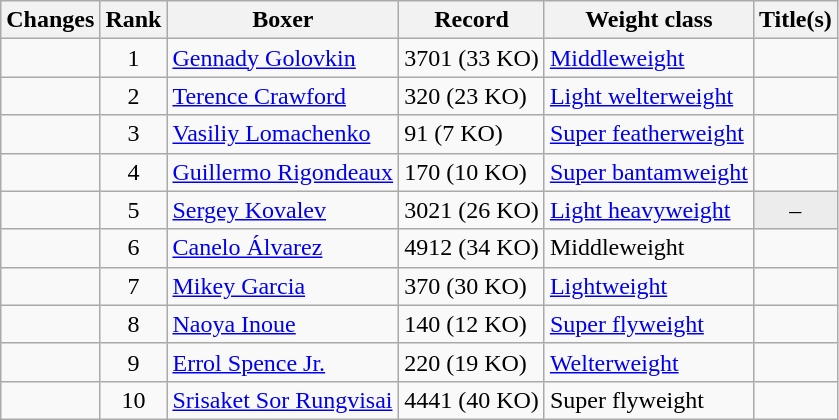<table class="wikitable ">
<tr>
<th>Changes</th>
<th>Rank</th>
<th>Boxer</th>
<th>Record</th>
<th>Weight class</th>
<th>Title(s)</th>
</tr>
<tr>
<td align=center></td>
<td align=center>1</td>
<td><a href='#'>Gennady Golovkin</a></td>
<td>3701 (33 KO)</td>
<td><a href='#'>Middleweight</a></td>
<td></td>
</tr>
<tr>
<td align=center></td>
<td align=center>2</td>
<td><a href='#'>Terence Crawford</a></td>
<td>320 (23 KO)</td>
<td><a href='#'>Light welterweight</a></td>
<td></td>
</tr>
<tr>
<td align=center></td>
<td align=center>3</td>
<td><a href='#'>Vasiliy Lomachenko</a></td>
<td>91 (7 KO)</td>
<td><a href='#'>Super featherweight</a></td>
<td></td>
</tr>
<tr>
<td align=center></td>
<td align=center>4</td>
<td><a href='#'>Guillermo Rigondeaux</a></td>
<td>170 (10 KO)</td>
<td><a href='#'>Super bantamweight</a></td>
<td></td>
</tr>
<tr>
<td align=center></td>
<td align=center>5</td>
<td><a href='#'>Sergey Kovalev</a></td>
<td>3021 (26 KO)</td>
<td><a href='#'>Light heavyweight</a></td>
<td align=center bgcolor=#ECECEC data-sort-value="Z">–</td>
</tr>
<tr>
<td align=center></td>
<td align=center>6</td>
<td><a href='#'>Canelo Álvarez</a></td>
<td>4912 (34 KO)</td>
<td>Middleweight</td>
<td></td>
</tr>
<tr>
<td align=center></td>
<td align=center>7</td>
<td><a href='#'>Mikey Garcia</a></td>
<td>370 (30 KO)</td>
<td><a href='#'>Lightweight</a></td>
<td></td>
</tr>
<tr>
<td align=center></td>
<td align=center>8</td>
<td><a href='#'>Naoya Inoue</a></td>
<td>140 (12 KO)</td>
<td><a href='#'>Super flyweight</a></td>
<td></td>
</tr>
<tr>
<td align=center></td>
<td align=center>9</td>
<td><a href='#'>Errol Spence Jr.</a></td>
<td>220 (19 KO)</td>
<td><a href='#'>Welterweight</a></td>
<td></td>
</tr>
<tr>
<td align=center></td>
<td align=center>10</td>
<td><a href='#'>Srisaket Sor Rungvisai</a></td>
<td>4441 (40 KO)</td>
<td>Super flyweight</td>
<td></td>
</tr>
</table>
